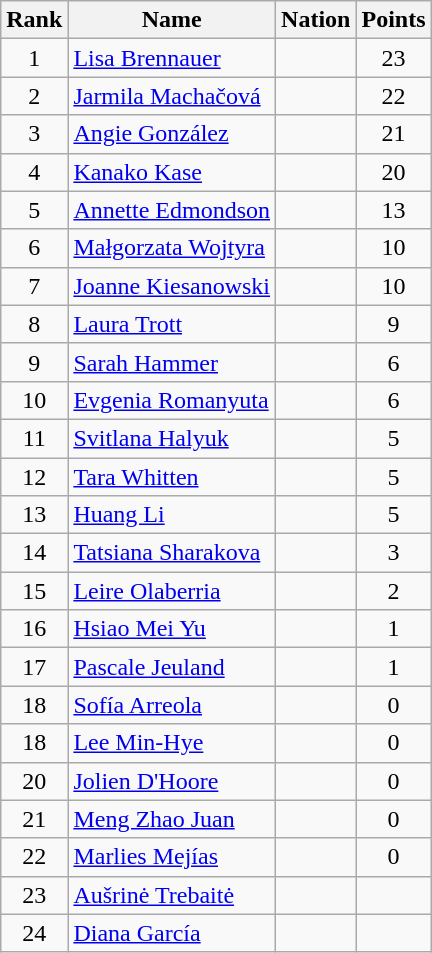<table class="wikitable sortable" style="text-align:center">
<tr>
<th>Rank</th>
<th>Name</th>
<th>Nation</th>
<th>Points</th>
</tr>
<tr>
<td>1</td>
<td align=left><a href='#'>Lisa Brennauer</a></td>
<td align=left></td>
<td>23</td>
</tr>
<tr>
<td>2</td>
<td align=left><a href='#'>Jarmila Machačová</a></td>
<td align=left></td>
<td>22</td>
</tr>
<tr>
<td>3</td>
<td align=left><a href='#'>Angie González</a></td>
<td align=left></td>
<td>21</td>
</tr>
<tr>
<td>4</td>
<td align=left><a href='#'>Kanako Kase</a></td>
<td align=left></td>
<td>20</td>
</tr>
<tr>
<td>5</td>
<td align=left><a href='#'>Annette Edmondson</a></td>
<td align=left></td>
<td>13</td>
</tr>
<tr>
<td>6</td>
<td align=left><a href='#'>Małgorzata Wojtyra</a></td>
<td align=left></td>
<td>10</td>
</tr>
<tr>
<td>7</td>
<td align=left><a href='#'>Joanne Kiesanowski</a></td>
<td align=left></td>
<td>10</td>
</tr>
<tr>
<td>8</td>
<td align=left><a href='#'>Laura Trott</a></td>
<td align=left></td>
<td>9</td>
</tr>
<tr>
<td>9</td>
<td align=left><a href='#'>Sarah Hammer</a></td>
<td align=left></td>
<td>6</td>
</tr>
<tr>
<td>10</td>
<td align=left><a href='#'>Evgenia Romanyuta</a></td>
<td align=left></td>
<td>6</td>
</tr>
<tr>
<td>11</td>
<td align=left><a href='#'>Svitlana Halyuk</a></td>
<td align=left></td>
<td>5</td>
</tr>
<tr>
<td>12</td>
<td align=left><a href='#'>Tara Whitten</a></td>
<td align=left></td>
<td>5</td>
</tr>
<tr>
<td>13</td>
<td align=left><a href='#'>Huang Li</a></td>
<td align=left></td>
<td>5</td>
</tr>
<tr>
<td>14</td>
<td align=left><a href='#'>Tatsiana Sharakova</a></td>
<td align=left></td>
<td>3</td>
</tr>
<tr>
<td>15</td>
<td align=left><a href='#'>Leire Olaberria</a></td>
<td align=left></td>
<td>2</td>
</tr>
<tr>
<td>16</td>
<td align=left><a href='#'>Hsiao Mei Yu</a></td>
<td align=left></td>
<td>1</td>
</tr>
<tr>
<td>17</td>
<td align=left><a href='#'>Pascale Jeuland</a></td>
<td align=left></td>
<td>1</td>
</tr>
<tr>
<td>18</td>
<td align=left><a href='#'>Sofía Arreola</a></td>
<td align=left></td>
<td>0</td>
</tr>
<tr>
<td>18</td>
<td align=left><a href='#'>Lee Min-Hye</a></td>
<td align=left></td>
<td>0</td>
</tr>
<tr>
<td>20</td>
<td align=left><a href='#'>Jolien D'Hoore</a></td>
<td align=left></td>
<td>0</td>
</tr>
<tr>
<td>21</td>
<td align=left><a href='#'>Meng Zhao Juan</a></td>
<td align=left></td>
<td>0</td>
</tr>
<tr>
<td>22</td>
<td align=left><a href='#'>Marlies Mejías</a></td>
<td align=left></td>
<td>0</td>
</tr>
<tr>
<td>23</td>
<td align=left><a href='#'>Aušrinė Trebaitė</a></td>
<td align=left></td>
<td></td>
</tr>
<tr>
<td>24</td>
<td align=left><a href='#'>Diana García</a></td>
<td align=left></td>
<td></td>
</tr>
</table>
